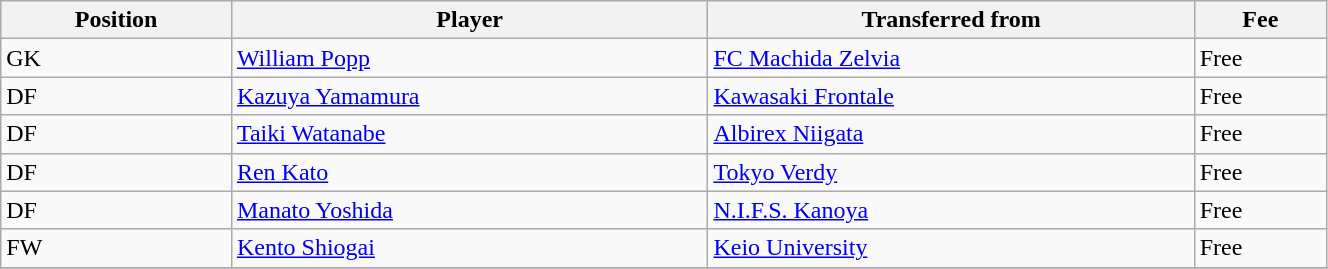<table class="wikitable sortable" style="width:70%; text-align:center; font-size:100%; text-align:left;">
<tr>
<th>Position</th>
<th>Player</th>
<th>Transferred from</th>
<th>Fee</th>
</tr>
<tr>
<td>GK</td>
<td> <a href='#'>William Popp</a></td>
<td> <a href='#'>FC Machida Zelvia</a></td>
<td>Free </td>
</tr>
<tr>
<td>DF</td>
<td> <a href='#'>Kazuya Yamamura</a></td>
<td> <a href='#'>Kawasaki Frontale</a></td>
<td>Free </td>
</tr>
<tr>
<td>DF</td>
<td> <a href='#'>Taiki Watanabe</a></td>
<td> <a href='#'>Albirex Niigata</a></td>
<td>Free </td>
</tr>
<tr>
<td>DF</td>
<td> <a href='#'>Ren Kato</a></td>
<td> <a href='#'>Tokyo Verdy</a></td>
<td>Free </td>
</tr>
<tr>
<td>DF</td>
<td> <a href='#'>Manato Yoshida</a></td>
<td> <a href='#'>N.I.F.S. Kanoya</a></td>
<td>Free</td>
</tr>
<tr>
<td>FW</td>
<td> <a href='#'>Kento Shiogai</a></td>
<td> <a href='#'>Keio University</a></td>
<td>Free </td>
</tr>
<tr>
</tr>
</table>
